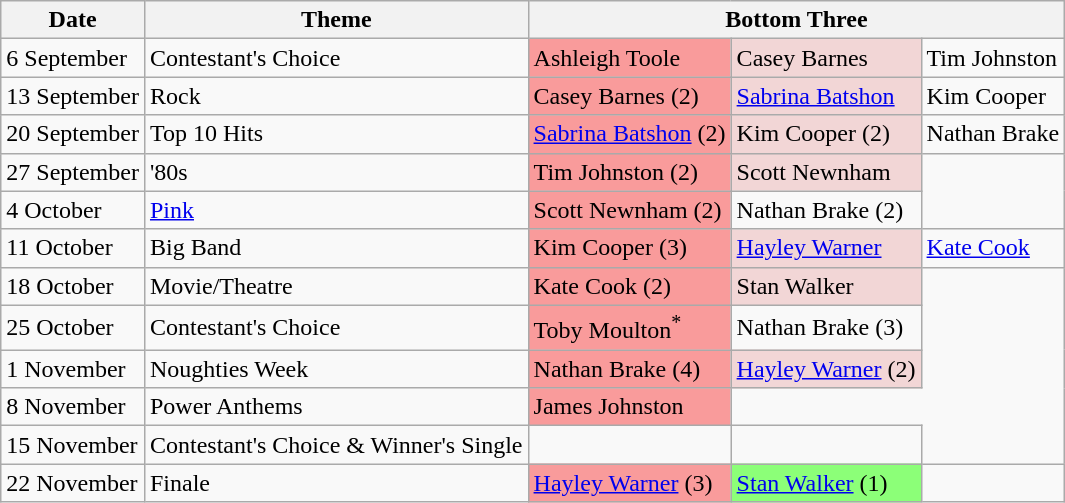<table class="wikitable">
<tr>
<th>Date</th>
<th>Theme</th>
<th colspan="3" style="text-align:center;">Bottom Three</th>
</tr>
<tr>
<td>6 September</td>
<td>Contestant's Choice</td>
<td style="background:#f99b9b;">Ashleigh Toole</td>
<td style="background:#f2d6d6;">Casey Barnes</td>
<td>Tim Johnston</td>
</tr>
<tr>
<td>13 September</td>
<td>Rock</td>
<td style="background:#f99b9b;">Casey Barnes (2)</td>
<td style="background:#f2d6d6;"><a href='#'>Sabrina Batshon</a></td>
<td>Kim Cooper</td>
</tr>
<tr>
<td>20 September</td>
<td>Top 10 Hits</td>
<td style="background:#f99b9b;"><a href='#'>Sabrina Batshon</a> (2)</td>
<td style="background:#f2d6d6;">Kim Cooper (2)</td>
<td>Nathan Brake</td>
</tr>
<tr>
<td>27 September</td>
<td>'80s</td>
<td style="background:#f99b9b;">Tim Johnston (2)</td>
<td style="background:#f2d6d6;">Scott Newnham</td>
</tr>
<tr>
<td>4 October</td>
<td><a href='#'>Pink</a></td>
<td style="background:#f99b9b;">Scott Newnham (2)</td>
<td>Nathan Brake (2)</td>
</tr>
<tr>
<td>11 October</td>
<td>Big Band</td>
<td style="background:#f99b9b;">Kim Cooper (3)</td>
<td style="background:#f2d6d6;"><a href='#'>Hayley Warner</a></td>
<td><a href='#'>Kate Cook</a></td>
</tr>
<tr>
<td>18 October</td>
<td>Movie/Theatre</td>
<td style="background:#f99b9b;">Kate Cook (2)</td>
<td style="background:#f2d6d6;">Stan Walker</td>
</tr>
<tr>
<td>25 October</td>
<td>Contestant's Choice</td>
<td style="background:#f99b9b;">Toby Moulton<sup>*</sup></td>
<td>Nathan Brake (3)</td>
</tr>
<tr>
<td>1 November</td>
<td>Noughties Week</td>
<td style="background:#f99b9b;">Nathan Brake (4)</td>
<td style="background:#f2d6d6;"><a href='#'>Hayley Warner</a> (2)</td>
</tr>
<tr>
<td>8 November</td>
<td>Power Anthems</td>
<td style = "background:#f99b9b;">James Johnston</td>
</tr>
<tr>
<td>15 November</td>
<td>Contestant's Choice & Winner's Single</td>
<td></td>
<td></td>
</tr>
<tr>
<td>22 November</td>
<td>Finale</td>
<td style="background:#f99b9b;"><a href='#'>Hayley Warner</a> (3)</td>
<td style="background:#8cff78;"><a href='#'>Stan Walker</a> (1)</td>
<td></td>
</tr>
</table>
